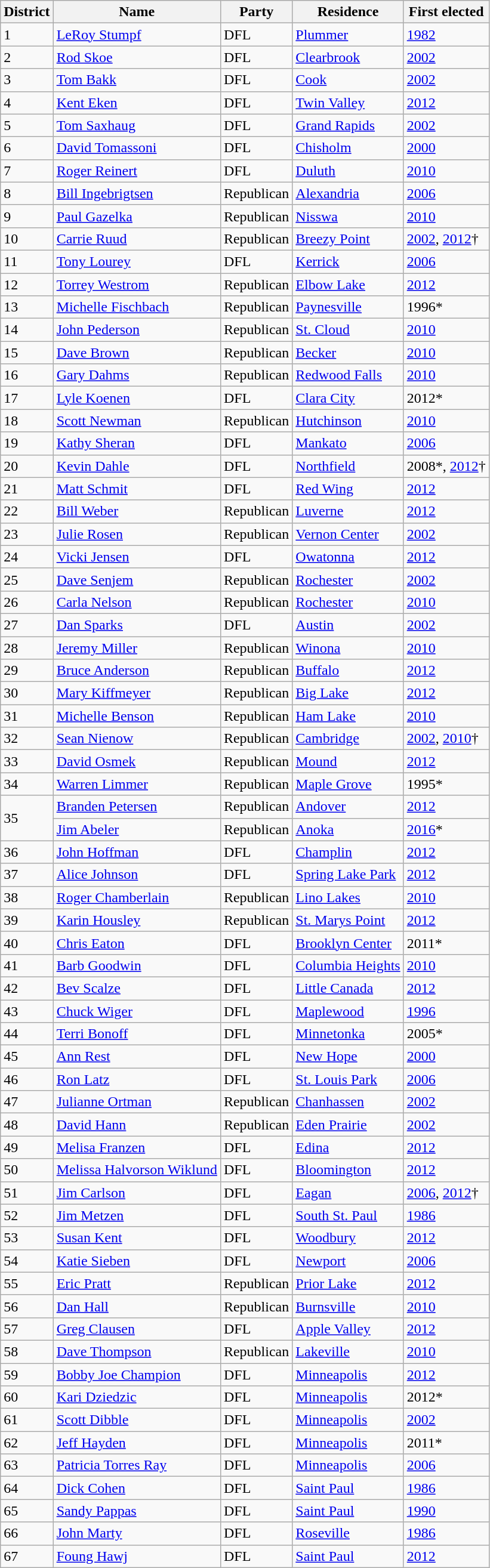<table class="wikitable sortable">
<tr>
<th>District</th>
<th>Name</th>
<th>Party</th>
<th>Residence</th>
<th>First elected</th>
</tr>
<tr>
<td>1</td>
<td data-sort-value="Stumpf, LeRoy"><a href='#'>LeRoy Stumpf</a></td>
<td>DFL</td>
<td><a href='#'>Plummer</a></td>
<td><a href='#'>1982</a></td>
</tr>
<tr>
<td>2</td>
<td data-sort-value="Skoe, Rod"><a href='#'>Rod Skoe</a></td>
<td>DFL</td>
<td><a href='#'>Clearbrook</a></td>
<td><a href='#'>2002</a></td>
</tr>
<tr>
<td>3</td>
<td data-sort-value="Bakk, Tom"><a href='#'>Tom Bakk</a></td>
<td>DFL</td>
<td><a href='#'>Cook</a></td>
<td><a href='#'>2002</a></td>
</tr>
<tr>
<td>4</td>
<td data-sort-value="Eken, Kent"><a href='#'>Kent Eken</a></td>
<td>DFL</td>
<td><a href='#'>Twin Valley</a></td>
<td><a href='#'>2012</a></td>
</tr>
<tr>
<td>5</td>
<td data-sort-value="Saxhaug, Tom"><a href='#'>Tom Saxhaug</a></td>
<td>DFL</td>
<td><a href='#'>Grand Rapids</a></td>
<td><a href='#'>2002</a></td>
</tr>
<tr>
<td>6</td>
<td data-sort-value="Tomassoni, David"><a href='#'>David Tomassoni</a></td>
<td>DFL</td>
<td><a href='#'>Chisholm</a></td>
<td><a href='#'>2000</a></td>
</tr>
<tr>
<td>7</td>
<td data-sort-value="Reinert, Roger"><a href='#'>Roger Reinert</a></td>
<td>DFL</td>
<td><a href='#'>Duluth</a></td>
<td><a href='#'>2010</a></td>
</tr>
<tr>
<td>8</td>
<td data-sort-value="Ingebrigtsen, Bill"><a href='#'>Bill Ingebrigtsen</a></td>
<td>Republican</td>
<td><a href='#'>Alexandria</a></td>
<td><a href='#'>2006</a></td>
</tr>
<tr>
<td>9</td>
<td data-sort-value="Gazelka, Paul"><a href='#'>Paul Gazelka</a></td>
<td>Republican</td>
<td><a href='#'>Nisswa</a></td>
<td><a href='#'>2010</a></td>
</tr>
<tr>
<td>10</td>
<td data-sort-value="Ruud, Carrie"><a href='#'>Carrie Ruud</a></td>
<td>Republican</td>
<td><a href='#'>Breezy Point</a></td>
<td data-sort-value="2002"><a href='#'>2002</a>, <a href='#'>2012</a>†</td>
</tr>
<tr>
<td>11</td>
<td data-sort-value="Lourey, Tony"><a href='#'>Tony Lourey</a></td>
<td>DFL</td>
<td><a href='#'>Kerrick</a></td>
<td><a href='#'>2006</a></td>
</tr>
<tr>
<td>12</td>
<td data-sort-value="Westrom, Torrey"><a href='#'>Torrey Westrom</a></td>
<td>Republican</td>
<td><a href='#'>Elbow Lake</a></td>
<td><a href='#'>2012</a></td>
</tr>
<tr>
<td>13</td>
<td data-sort-value="Fischbach, Michelle"><a href='#'>Michelle Fischbach</a></td>
<td>Republican</td>
<td><a href='#'>Paynesville</a></td>
<td>1996*</td>
</tr>
<tr>
<td>14</td>
<td data-sort-value="Pederson, John"><a href='#'>John Pederson</a></td>
<td>Republican</td>
<td><a href='#'>St. Cloud</a></td>
<td><a href='#'>2010</a></td>
</tr>
<tr>
<td>15</td>
<td data-sort-value="Brown, Dave"><a href='#'>Dave Brown</a></td>
<td>Republican</td>
<td><a href='#'>Becker</a></td>
<td><a href='#'>2010</a></td>
</tr>
<tr>
<td>16</td>
<td data-sort-value="Dahms, Gary"><a href='#'>Gary Dahms</a></td>
<td>Republican</td>
<td><a href='#'>Redwood Falls</a></td>
<td><a href='#'>2010</a></td>
</tr>
<tr>
<td>17</td>
<td data-sort-value="Koenen, Lyle"><a href='#'>Lyle Koenen</a></td>
<td>DFL</td>
<td><a href='#'>Clara City</a></td>
<td>2012*</td>
</tr>
<tr>
<td>18</td>
<td data-sort-value="Newman, Scott"><a href='#'>Scott Newman</a></td>
<td>Republican</td>
<td><a href='#'>Hutchinson</a></td>
<td><a href='#'>2010</a></td>
</tr>
<tr>
<td>19</td>
<td data-sort-value="Sheran, Kathy"><a href='#'>Kathy Sheran</a></td>
<td>DFL</td>
<td><a href='#'>Mankato</a></td>
<td><a href='#'>2006</a></td>
</tr>
<tr>
<td>20</td>
<td data-sort-value="Dahle, Kevin"><a href='#'>Kevin Dahle</a></td>
<td>DFL</td>
<td><a href='#'>Northfield</a></td>
<td data-sort-value="2008">2008*, <a href='#'>2012</a>†</td>
</tr>
<tr>
<td>21</td>
<td data-sort-value="Schmit, Matt"><a href='#'>Matt Schmit</a></td>
<td>DFL</td>
<td><a href='#'>Red Wing</a></td>
<td><a href='#'>2012</a></td>
</tr>
<tr>
<td>22</td>
<td data-sort-value="Weber, Bill"><a href='#'>Bill Weber</a></td>
<td>Republican</td>
<td><a href='#'>Luverne</a></td>
<td><a href='#'>2012</a></td>
</tr>
<tr>
<td>23</td>
<td data-sort-value="Rosen, Julie"><a href='#'>Julie Rosen</a></td>
<td>Republican</td>
<td><a href='#'>Vernon Center</a></td>
<td><a href='#'>2002</a></td>
</tr>
<tr>
<td>24</td>
<td data-sort-value="Jensen, Vicki"><a href='#'>Vicki Jensen</a></td>
<td>DFL</td>
<td><a href='#'>Owatonna</a></td>
<td><a href='#'>2012</a></td>
</tr>
<tr>
<td>25</td>
<td data-sort-value="Senjem, Dave"><a href='#'>Dave Senjem</a></td>
<td>Republican</td>
<td><a href='#'>Rochester</a></td>
<td><a href='#'>2002</a></td>
</tr>
<tr>
<td>26</td>
<td data-sort-value="Nelson, Carla"><a href='#'>Carla Nelson</a></td>
<td>Republican</td>
<td><a href='#'>Rochester</a></td>
<td><a href='#'>2010</a></td>
</tr>
<tr>
<td>27</td>
<td data-sort-value="Sparks, Dan"><a href='#'>Dan Sparks</a></td>
<td>DFL</td>
<td><a href='#'>Austin</a></td>
<td><a href='#'>2002</a></td>
</tr>
<tr>
<td>28</td>
<td data-sort-value="Miller, Jeremy"><a href='#'>Jeremy Miller</a></td>
<td>Republican</td>
<td><a href='#'>Winona</a></td>
<td><a href='#'>2010</a></td>
</tr>
<tr>
<td>29</td>
<td data-sort-value="Anderson, Bruce"><a href='#'>Bruce Anderson</a></td>
<td>Republican</td>
<td><a href='#'>Buffalo</a></td>
<td><a href='#'>2012</a></td>
</tr>
<tr>
<td>30</td>
<td data-sort-value="Kiffmeyer, Mary"><a href='#'>Mary Kiffmeyer</a></td>
<td>Republican</td>
<td><a href='#'>Big Lake</a></td>
<td><a href='#'>2012</a></td>
</tr>
<tr>
<td>31</td>
<td data-sort-value="Benson, Michelle"><a href='#'>Michelle Benson</a></td>
<td>Republican</td>
<td><a href='#'>Ham Lake</a></td>
<td><a href='#'>2010</a></td>
</tr>
<tr>
<td>32</td>
<td data-sort-value="Nienow, Sean"><a href='#'>Sean Nienow</a></td>
<td>Republican</td>
<td><a href='#'>Cambridge</a></td>
<td data-sort-value="2002"><a href='#'>2002</a>, <a href='#'>2010</a>†</td>
</tr>
<tr>
<td>33</td>
<td data-sort-value="Osmek, David"><a href='#'>David Osmek</a></td>
<td>Republican</td>
<td><a href='#'>Mound</a></td>
<td><a href='#'>2012</a></td>
</tr>
<tr>
<td>34</td>
<td data-sort-value="Limmer, Warren"><a href='#'>Warren Limmer</a></td>
<td>Republican</td>
<td><a href='#'>Maple Grove</a></td>
<td>1995*</td>
</tr>
<tr>
<td rowspan="2">35</td>
<td data-sort-value="Petersen, Branden"><a href='#'>Branden Petersen</a><br></td>
<td>Republican</td>
<td><a href='#'>Andover</a></td>
<td><a href='#'>2012</a></td>
</tr>
<tr>
<td data-sort-value="Abeler, Jim"><a href='#'>Jim Abeler</a><br></td>
<td>Republican</td>
<td><a href='#'>Anoka</a></td>
<td><a href='#'>2016</a>*</td>
</tr>
<tr>
<td>36</td>
<td data-sort-value="Hoffman, John"><a href='#'>John Hoffman</a></td>
<td>DFL</td>
<td><a href='#'>Champlin</a></td>
<td><a href='#'>2012</a></td>
</tr>
<tr>
<td>37</td>
<td data-sort-value="Johnson, Alice"><a href='#'>Alice Johnson</a></td>
<td>DFL</td>
<td><a href='#'>Spring Lake Park</a></td>
<td><a href='#'>2012</a></td>
</tr>
<tr>
<td>38</td>
<td data-sort-value="Chamberlain, Roger"><a href='#'>Roger Chamberlain</a></td>
<td>Republican</td>
<td><a href='#'>Lino Lakes</a></td>
<td><a href='#'>2010</a></td>
</tr>
<tr>
<td>39</td>
<td data-sort-value="Housley, Karin"><a href='#'>Karin Housley</a></td>
<td>Republican</td>
<td><a href='#'>St. Marys Point</a></td>
<td><a href='#'>2012</a></td>
</tr>
<tr>
<td>40</td>
<td data-sort-value="Eaton, Chris"><a href='#'>Chris Eaton</a></td>
<td>DFL</td>
<td><a href='#'>Brooklyn Center</a></td>
<td>2011*</td>
</tr>
<tr>
<td>41</td>
<td data-sort-value="Goodwin, Barb"><a href='#'>Barb Goodwin</a></td>
<td>DFL</td>
<td><a href='#'>Columbia Heights</a></td>
<td><a href='#'>2010</a></td>
</tr>
<tr>
<td>42</td>
<td data-sort-value="Scalze, Bev"><a href='#'>Bev Scalze</a></td>
<td>DFL</td>
<td><a href='#'>Little Canada</a></td>
<td><a href='#'>2012</a></td>
</tr>
<tr>
<td>43</td>
<td data-sort-value="Wiger, Chuck"><a href='#'>Chuck Wiger</a></td>
<td>DFL</td>
<td><a href='#'>Maplewood</a></td>
<td><a href='#'>1996</a></td>
</tr>
<tr>
<td>44</td>
<td data-sort-value="Bonoff, Terri"><a href='#'>Terri Bonoff</a></td>
<td>DFL</td>
<td><a href='#'>Minnetonka</a></td>
<td>2005*</td>
</tr>
<tr>
<td>45</td>
<td data-sort-value="Rest, Ann"><a href='#'>Ann Rest</a></td>
<td>DFL</td>
<td><a href='#'>New Hope</a></td>
<td><a href='#'>2000</a></td>
</tr>
<tr>
<td>46</td>
<td data-sort-value="Latz, Ron"><a href='#'>Ron Latz</a></td>
<td>DFL</td>
<td><a href='#'>St. Louis Park</a></td>
<td><a href='#'>2006</a></td>
</tr>
<tr>
<td>47</td>
<td data-sort-value="Ortman, Julianne"><a href='#'>Julianne Ortman</a></td>
<td>Republican</td>
<td><a href='#'>Chanhassen</a></td>
<td><a href='#'>2002</a></td>
</tr>
<tr>
<td>48</td>
<td data-sort-value="Hann, David"><a href='#'>David Hann</a></td>
<td>Republican</td>
<td><a href='#'>Eden Prairie</a></td>
<td><a href='#'>2002</a></td>
</tr>
<tr>
<td>49</td>
<td data-sort-value="Franzen, Melisa"><a href='#'>Melisa Franzen</a></td>
<td>DFL</td>
<td><a href='#'>Edina</a></td>
<td><a href='#'>2012</a></td>
</tr>
<tr>
<td>50</td>
<td data-sort-value="Wiklund, Melissa Halvorson"><a href='#'>Melissa Halvorson Wiklund</a></td>
<td>DFL</td>
<td><a href='#'>Bloomington</a></td>
<td><a href='#'>2012</a></td>
</tr>
<tr>
<td>51</td>
<td data-sort-value="Carlson, Jim"><a href='#'>Jim Carlson</a></td>
<td>DFL</td>
<td><a href='#'>Eagan</a></td>
<td data-sort-value="2006"><a href='#'>2006</a>, <a href='#'>2012</a>†</td>
</tr>
<tr>
<td>52</td>
<td data-sort-value="Metzen, James"><a href='#'>Jim Metzen</a><br></td>
<td>DFL</td>
<td><a href='#'>South St. Paul</a></td>
<td><a href='#'>1986</a></td>
</tr>
<tr>
<td>53</td>
<td data-sort-value="Kent, Susan"><a href='#'>Susan Kent</a></td>
<td>DFL</td>
<td><a href='#'>Woodbury</a></td>
<td><a href='#'>2012</a></td>
</tr>
<tr>
<td>54</td>
<td data-sort-value="Sieben, Katie"><a href='#'>Katie Sieben</a></td>
<td>DFL</td>
<td><a href='#'>Newport</a></td>
<td><a href='#'>2006</a></td>
</tr>
<tr>
<td>55</td>
<td data-sort-value="Pratt, Eric"><a href='#'>Eric Pratt</a></td>
<td>Republican</td>
<td><a href='#'>Prior Lake</a></td>
<td><a href='#'>2012</a></td>
</tr>
<tr>
<td>56</td>
<td data-sort-value="Hall, Dan"><a href='#'>Dan Hall</a></td>
<td>Republican</td>
<td><a href='#'>Burnsville</a></td>
<td><a href='#'>2010</a></td>
</tr>
<tr>
<td>57</td>
<td data-sort-value="Clausen, Greg"><a href='#'>Greg Clausen</a></td>
<td>DFL</td>
<td><a href='#'>Apple Valley</a></td>
<td><a href='#'>2012</a></td>
</tr>
<tr>
<td>58</td>
<td data-sort-value="Thompson, Dave"><a href='#'>Dave Thompson</a></td>
<td>Republican</td>
<td><a href='#'>Lakeville</a></td>
<td><a href='#'>2010</a></td>
</tr>
<tr>
<td>59</td>
<td data-sort-value="Champion, Bobby Joe"><a href='#'>Bobby Joe Champion</a></td>
<td>DFL</td>
<td><a href='#'>Minneapolis</a></td>
<td><a href='#'>2012</a></td>
</tr>
<tr>
<td>60</td>
<td data-sort-value="Dziedzic, Kari"><a href='#'>Kari Dziedzic</a></td>
<td>DFL</td>
<td><a href='#'>Minneapolis</a></td>
<td>2012*</td>
</tr>
<tr>
<td>61</td>
<td data-sort-value="Dibble, Scott"><a href='#'>Scott Dibble</a></td>
<td>DFL</td>
<td><a href='#'>Minneapolis</a></td>
<td><a href='#'>2002</a></td>
</tr>
<tr>
<td>62</td>
<td data-sort-value="Hayden, Jeff"><a href='#'>Jeff Hayden</a></td>
<td>DFL</td>
<td><a href='#'>Minneapolis</a></td>
<td>2011*</td>
</tr>
<tr>
<td>63</td>
<td data-sort-value="Torres Ray, Patricia"><a href='#'>Patricia Torres Ray</a></td>
<td>DFL</td>
<td><a href='#'>Minneapolis</a></td>
<td><a href='#'>2006</a></td>
</tr>
<tr>
<td>64</td>
<td data-sort-value="Cohen, Dick"><a href='#'>Dick Cohen</a></td>
<td>DFL</td>
<td><a href='#'>Saint Paul</a></td>
<td><a href='#'>1986</a></td>
</tr>
<tr>
<td>65</td>
<td data-sort-value="Pappas, Sandy"><a href='#'>Sandy Pappas</a></td>
<td>DFL</td>
<td><a href='#'>Saint Paul</a></td>
<td><a href='#'>1990</a></td>
</tr>
<tr>
<td>66</td>
<td data-sort-value="Marty, John"><a href='#'>John Marty</a></td>
<td>DFL</td>
<td><a href='#'>Roseville</a></td>
<td><a href='#'>1986</a></td>
</tr>
<tr>
<td>67</td>
<td data-sort-value="Hawj, Foung"><a href='#'>Foung Hawj</a></td>
<td>DFL</td>
<td><a href='#'>Saint Paul</a></td>
<td><a href='#'>2012</a></td>
</tr>
</table>
